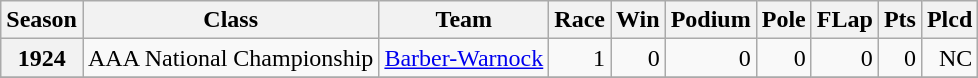<table class="wikitable">
<tr>
<th>Season</th>
<th>Class</th>
<th>Team</th>
<th>Race</th>
<th>Win</th>
<th>Podium</th>
<th>Pole</th>
<th>FLap</th>
<th>Pts</th>
<th>Plcd</th>
</tr>
<tr align="right">
<th>1924</th>
<td>AAA National Championship</td>
<td><a href='#'>Barber-Warnock</a></td>
<td>1</td>
<td>0</td>
<td>0</td>
<td>0</td>
<td>0</td>
<td>0</td>
<td>NC</td>
</tr>
<tr align="right">
</tr>
</table>
